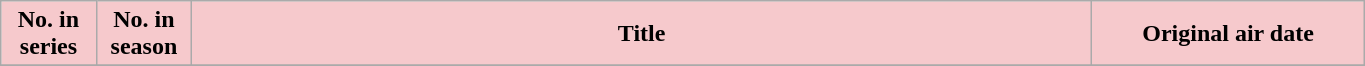<table class="wikitable plainrowheaders" style="width:72%;">
<tr>
<th scope="col" style="background-color: #F6C9CC; color: #000000;" width=7%>No. in<br>series</th>
<th scope="col" style="background-color: #F6C9CC; color: #000000;" width=7%>No. in<br>season</th>
<th scope="col" style="background-color: #F6C9CC; color: #000000;">Title</th>
<th scope="col" style="background-color: #F6C9CC; color: #000000;" width=20%>Original air date</th>
</tr>
<tr>
</tr>
</table>
